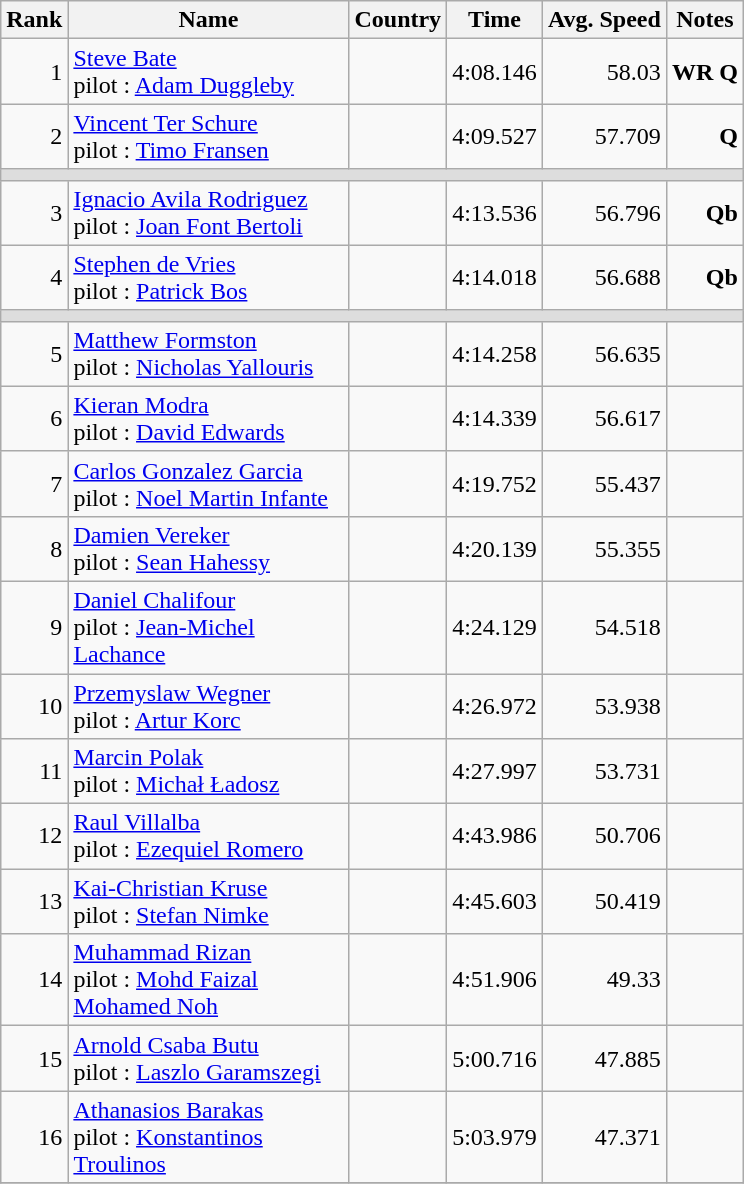<table class="wikitable sortable">
<tr>
<th width=20>Rank</th>
<th width=180>Name</th>
<th>Country</th>
<th>Time</th>
<th>Avg. Speed</th>
<th>Notes</th>
</tr>
<tr>
<td align=right>1</td>
<td><a href='#'>Steve Bate</a><br>pilot : <a href='#'>Adam Duggleby</a></td>
<td></td>
<td align=right>4:08.146</td>
<td align=right>58.03</td>
<td align=right><strong>WR Q</strong></td>
</tr>
<tr>
<td align=right>2</td>
<td><a href='#'>Vincent Ter Schure</a><br>pilot : <a href='#'>Timo Fransen</a></td>
<td></td>
<td align=right>4:09.527</td>
<td align=right>57.709</td>
<td align=right><strong>Q </strong></td>
</tr>
<tr bgcolor="#dddddd">
<td colspan="6"></td>
</tr>
<tr>
<td align=right>3</td>
<td><a href='#'>Ignacio Avila Rodriguez</a><br>pilot : <a href='#'>Joan Font Bertoli</a></td>
<td></td>
<td align=right>4:13.536</td>
<td align=right>56.796</td>
<td align=right><strong>Qb </strong></td>
</tr>
<tr>
<td align=right>4</td>
<td><a href='#'>Stephen de Vries</a><br>pilot : <a href='#'>Patrick Bos</a></td>
<td></td>
<td align=right>4:14.018</td>
<td align=right>56.688</td>
<td align=right><strong>Qb</strong></td>
</tr>
<tr bgcolor="#dddddd">
<td colspan="6"></td>
</tr>
<tr>
<td align=right>5</td>
<td><a href='#'>Matthew Formston</a><br>pilot : <a href='#'>Nicholas Yallouris</a></td>
<td></td>
<td align=right>4:14.258</td>
<td align=right>56.635</td>
<td align=right></td>
</tr>
<tr>
<td align=right>6</td>
<td><a href='#'>Kieran Modra</a><br>pilot : <a href='#'>David Edwards</a></td>
<td></td>
<td align=right>4:14.339</td>
<td align=right>56.617</td>
<td align=right></td>
</tr>
<tr>
<td align=right>7</td>
<td><a href='#'>Carlos Gonzalez Garcia</a><br>pilot : <a href='#'>Noel Martin Infante</a></td>
<td></td>
<td align=right>4:19.752</td>
<td align=right>55.437</td>
<td align=right></td>
</tr>
<tr>
<td align=right>8</td>
<td><a href='#'>Damien Vereker</a><br>pilot : <a href='#'>Sean Hahessy</a></td>
<td></td>
<td align=right>4:20.139</td>
<td align=right>55.355</td>
<td align=right></td>
</tr>
<tr>
<td align=right>9</td>
<td><a href='#'>Daniel Chalifour</a><br>pilot : <a href='#'>Jean-Michel Lachance</a></td>
<td></td>
<td align=right>4:24.129</td>
<td align=right>54.518</td>
<td align=right></td>
</tr>
<tr>
<td align=right>10</td>
<td><a href='#'>Przemyslaw Wegner</a><br>pilot : <a href='#'>Artur Korc</a></td>
<td></td>
<td align=right>4:26.972</td>
<td align=right>53.938</td>
<td align=right></td>
</tr>
<tr>
<td align=right>11</td>
<td><a href='#'>Marcin Polak</a><br>pilot : <a href='#'>Michał Ładosz</a></td>
<td></td>
<td align=right>4:27.997</td>
<td align=right>53.731</td>
<td align=right></td>
</tr>
<tr>
<td align=right>12</td>
<td><a href='#'>Raul Villalba</a><br>pilot : <a href='#'>Ezequiel Romero</a></td>
<td></td>
<td align=right>4:43.986</td>
<td align=right>50.706</td>
<td align=right></td>
</tr>
<tr>
<td align=right>13</td>
<td><a href='#'>Kai-Christian Kruse</a><br>pilot : <a href='#'>Stefan Nimke</a></td>
<td></td>
<td align=right>4:45.603</td>
<td align=right>50.419</td>
<td align=right></td>
</tr>
<tr>
<td align=right>14</td>
<td><a href='#'>Muhammad Rizan</a><br>pilot : <a href='#'>Mohd Faizal Mohamed Noh</a></td>
<td></td>
<td align=right>4:51.906</td>
<td align=right>49.33</td>
<td align=right></td>
</tr>
<tr>
<td align=right>15</td>
<td><a href='#'>Arnold Csaba Butu</a><br>pilot : <a href='#'>Laszlo Garamszegi</a></td>
<td></td>
<td align=right>5:00.716</td>
<td align=right>47.885</td>
<td align=right></td>
</tr>
<tr>
<td align=right>16</td>
<td><a href='#'>Athanasios Barakas</a><br>pilot : <a href='#'>Konstantinos Troulinos</a></td>
<td></td>
<td align=right>5:03.979</td>
<td align=right>47.371</td>
<td align=right></td>
</tr>
<tr>
</tr>
</table>
